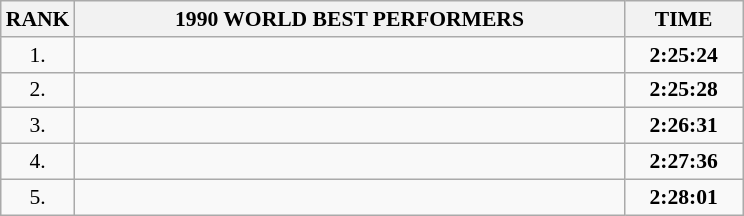<table class="wikitable" style="border-collapse: collapse; font-size: 90%;">
<tr>
<th>RANK</th>
<th align="center" style="width: 25em">1990 WORLD BEST PERFORMERS</th>
<th align="center" style="width: 5em">TIME</th>
</tr>
<tr>
<td align="center">1.</td>
<td></td>
<td align="center"><strong>2:25:24</strong></td>
</tr>
<tr>
<td align="center">2.</td>
<td></td>
<td align="center"><strong>2:25:28</strong></td>
</tr>
<tr>
<td align="center">3.</td>
<td></td>
<td align="center"><strong>2:26:31</strong></td>
</tr>
<tr>
<td align="center">4.</td>
<td></td>
<td align="center"><strong>2:27:36</strong></td>
</tr>
<tr>
<td align="center">5.</td>
<td></td>
<td align="center"><strong>2:28:01</strong></td>
</tr>
</table>
